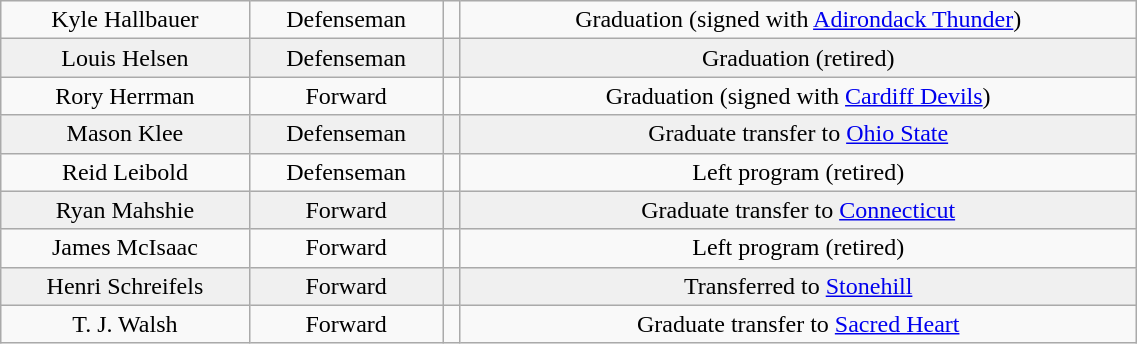<table class="wikitable" width="60%">
<tr align="center" bgcolor="">
<td>Kyle Hallbauer</td>
<td>Defenseman</td>
<td></td>
<td>Graduation (signed with <a href='#'>Adirondack Thunder</a>)</td>
</tr>
<tr align="center" bgcolor="f0f0f0">
<td>Louis Helsen</td>
<td>Defenseman</td>
<td></td>
<td>Graduation (retired)</td>
</tr>
<tr align="center" bgcolor="">
<td>Rory Herrman</td>
<td>Forward</td>
<td></td>
<td>Graduation (signed with <a href='#'>Cardiff Devils</a>)</td>
</tr>
<tr align="center" bgcolor="f0f0f0">
<td>Mason Klee</td>
<td>Defenseman</td>
<td></td>
<td>Graduate transfer to <a href='#'>Ohio State</a></td>
</tr>
<tr align="center" bgcolor="">
<td>Reid Leibold</td>
<td>Defenseman</td>
<td></td>
<td>Left program (retired)</td>
</tr>
<tr align="center" bgcolor="f0f0f0">
<td>Ryan Mahshie</td>
<td>Forward</td>
<td></td>
<td>Graduate transfer to <a href='#'>Connecticut</a></td>
</tr>
<tr align="center" bgcolor="">
<td>James McIsaac</td>
<td>Forward</td>
<td></td>
<td>Left program (retired)</td>
</tr>
<tr align="center" bgcolor="f0f0f0">
<td>Henri Schreifels</td>
<td>Forward</td>
<td></td>
<td>Transferred to <a href='#'>Stonehill</a></td>
</tr>
<tr align="center" bgcolor="">
<td>T. J. Walsh</td>
<td>Forward</td>
<td></td>
<td>Graduate transfer to <a href='#'>Sacred Heart</a></td>
</tr>
</table>
